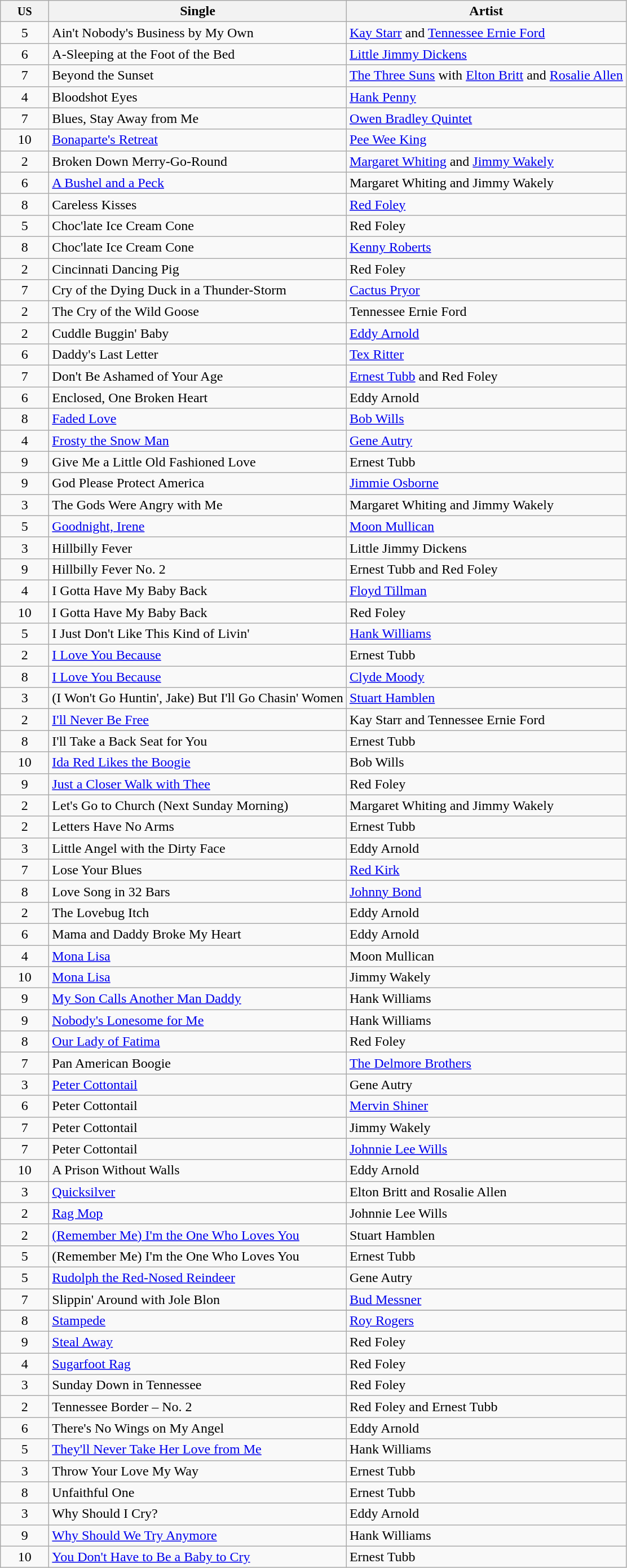<table class="wikitable sortable">
<tr>
<th width="50"><small>US</small></th>
<th>Single</th>
<th>Artist</th>
</tr>
<tr>
<td align="center">5</td>
<td>Ain't Nobody's Business by My Own</td>
<td><a href='#'>Kay Starr</a> and <a href='#'>Tennessee Ernie Ford</a></td>
</tr>
<tr>
<td align="center">6</td>
<td>A-Sleeping at the Foot of the Bed</td>
<td><a href='#'>Little Jimmy Dickens</a></td>
</tr>
<tr>
<td align="center">7</td>
<td>Beyond the Sunset</td>
<td><a href='#'>The Three Suns</a> with <a href='#'>Elton Britt</a> and <a href='#'>Rosalie Allen</a></td>
</tr>
<tr>
<td align="center">4</td>
<td>Bloodshot Eyes</td>
<td><a href='#'>Hank Penny</a></td>
</tr>
<tr>
<td align="center">7</td>
<td>Blues, Stay Away from Me</td>
<td><a href='#'>Owen Bradley Quintet</a></td>
</tr>
<tr>
<td align="center">10</td>
<td><a href='#'>Bonaparte's Retreat</a></td>
<td><a href='#'>Pee Wee King</a></td>
</tr>
<tr>
<td align="center">2</td>
<td>Broken Down Merry-Go-Round</td>
<td><a href='#'>Margaret Whiting</a> and <a href='#'>Jimmy Wakely</a></td>
</tr>
<tr>
<td align="center">6</td>
<td><a href='#'>A Bushel and a Peck</a></td>
<td>Margaret Whiting and Jimmy Wakely</td>
</tr>
<tr>
<td align="center">8</td>
<td>Careless Kisses</td>
<td><a href='#'>Red Foley</a></td>
</tr>
<tr>
<td align="center">5</td>
<td>Choc'late Ice Cream Cone</td>
<td>Red Foley</td>
</tr>
<tr>
<td align="center">8</td>
<td>Choc'late Ice Cream Cone</td>
<td><a href='#'>Kenny Roberts</a></td>
</tr>
<tr>
<td align="center">2</td>
<td>Cincinnati Dancing Pig</td>
<td>Red Foley</td>
</tr>
<tr>
<td align="center">7</td>
<td>Cry of the Dying Duck in a Thunder-Storm</td>
<td><a href='#'>Cactus Pryor</a></td>
</tr>
<tr>
<td align="center">2</td>
<td>The Cry of the Wild Goose</td>
<td>Tennessee Ernie Ford</td>
</tr>
<tr>
<td align="center">2</td>
<td>Cuddle Buggin' Baby</td>
<td><a href='#'>Eddy Arnold</a></td>
</tr>
<tr>
<td align="center">6</td>
<td>Daddy's Last Letter</td>
<td><a href='#'>Tex Ritter</a></td>
</tr>
<tr>
<td align="center">7</td>
<td>Don't Be Ashamed of Your Age</td>
<td><a href='#'>Ernest Tubb</a> and Red Foley</td>
</tr>
<tr>
<td align="center">6</td>
<td>Enclosed, One Broken Heart</td>
<td>Eddy Arnold</td>
</tr>
<tr>
<td align="center">8</td>
<td><a href='#'>Faded Love</a></td>
<td><a href='#'>Bob Wills</a></td>
</tr>
<tr>
<td align="center">4</td>
<td><a href='#'>Frosty the Snow Man</a></td>
<td><a href='#'>Gene Autry</a></td>
</tr>
<tr>
<td align="center">9</td>
<td>Give Me a Little Old Fashioned Love</td>
<td>Ernest Tubb</td>
</tr>
<tr>
<td align="center">9</td>
<td>God Please Protect America</td>
<td><a href='#'>Jimmie Osborne</a></td>
</tr>
<tr>
<td align="center">3</td>
<td>The Gods Were Angry with Me</td>
<td>Margaret Whiting and Jimmy Wakely</td>
</tr>
<tr>
<td align="center">5</td>
<td><a href='#'>Goodnight, Irene</a></td>
<td><a href='#'>Moon Mullican</a></td>
</tr>
<tr>
<td align="center">3</td>
<td>Hillbilly Fever</td>
<td>Little Jimmy Dickens</td>
</tr>
<tr>
<td align="center">9</td>
<td>Hillbilly Fever No. 2</td>
<td>Ernest Tubb and Red Foley</td>
</tr>
<tr>
<td align="center">4</td>
<td>I Gotta Have My Baby Back</td>
<td><a href='#'>Floyd Tillman</a></td>
</tr>
<tr>
<td align="center">10</td>
<td>I Gotta Have My Baby Back</td>
<td>Red Foley</td>
</tr>
<tr>
<td align="center">5</td>
<td>I Just Don't Like This Kind of Livin'</td>
<td><a href='#'>Hank Williams</a></td>
</tr>
<tr>
<td align="center">2</td>
<td><a href='#'>I Love You Because</a></td>
<td>Ernest Tubb</td>
</tr>
<tr>
<td align="center">8</td>
<td><a href='#'>I Love You Because</a></td>
<td><a href='#'>Clyde Moody</a></td>
</tr>
<tr>
<td align="center">3</td>
<td>(I Won't Go Huntin', Jake) But I'll Go Chasin' Women</td>
<td><a href='#'>Stuart Hamblen</a></td>
</tr>
<tr>
<td align="center">2</td>
<td><a href='#'>I'll Never Be Free</a></td>
<td>Kay Starr and Tennessee Ernie Ford</td>
</tr>
<tr>
<td align="center">8</td>
<td>I'll Take a Back Seat for You</td>
<td>Ernest Tubb</td>
</tr>
<tr>
<td align="center">10</td>
<td><a href='#'>Ida Red Likes the Boogie</a></td>
<td>Bob Wills</td>
</tr>
<tr>
<td align="center">9</td>
<td><a href='#'>Just a Closer Walk with Thee</a></td>
<td>Red Foley</td>
</tr>
<tr>
<td align="center">2</td>
<td>Let's Go to Church (Next Sunday Morning)</td>
<td>Margaret Whiting and Jimmy Wakely</td>
</tr>
<tr>
<td align="center">2</td>
<td>Letters Have No Arms</td>
<td>Ernest Tubb</td>
</tr>
<tr>
<td align="center">3</td>
<td>Little Angel with the Dirty Face</td>
<td>Eddy Arnold</td>
</tr>
<tr>
<td align="center">7</td>
<td>Lose Your Blues</td>
<td><a href='#'>Red Kirk</a></td>
</tr>
<tr>
<td align="center">8</td>
<td>Love Song in 32 Bars</td>
<td><a href='#'>Johnny Bond</a></td>
</tr>
<tr>
<td align="center">2</td>
<td>The Lovebug Itch</td>
<td>Eddy Arnold</td>
</tr>
<tr>
<td align="center">6</td>
<td>Mama and Daddy Broke My Heart</td>
<td>Eddy Arnold</td>
</tr>
<tr>
<td align="center">4</td>
<td><a href='#'>Mona Lisa</a></td>
<td>Moon Mullican</td>
</tr>
<tr>
<td align="center">10</td>
<td><a href='#'>Mona Lisa</a></td>
<td>Jimmy Wakely</td>
</tr>
<tr>
<td align="center">9</td>
<td><a href='#'>My Son Calls Another Man Daddy</a></td>
<td>Hank Williams</td>
</tr>
<tr>
<td align="center">9</td>
<td><a href='#'>Nobody's Lonesome for Me</a></td>
<td>Hank Williams</td>
</tr>
<tr>
<td align="center">8</td>
<td><a href='#'>Our Lady of Fatima</a></td>
<td>Red Foley</td>
</tr>
<tr>
<td align="center">7</td>
<td>Pan American Boogie</td>
<td><a href='#'>The Delmore Brothers</a></td>
</tr>
<tr>
<td align="center">3</td>
<td><a href='#'>Peter Cottontail</a></td>
<td>Gene Autry</td>
</tr>
<tr>
<td align="center">6</td>
<td>Peter Cottontail</td>
<td><a href='#'>Mervin Shiner</a></td>
</tr>
<tr>
<td align="center">7</td>
<td>Peter Cottontail</td>
<td>Jimmy Wakely</td>
</tr>
<tr>
<td align="center">7</td>
<td>Peter Cottontail</td>
<td><a href='#'>Johnnie Lee Wills</a></td>
</tr>
<tr>
<td align="center">10</td>
<td>A Prison Without Walls</td>
<td>Eddy Arnold</td>
</tr>
<tr>
<td align="center">3</td>
<td><a href='#'>Quicksilver</a></td>
<td>Elton Britt and Rosalie Allen</td>
</tr>
<tr>
<td align="center">2</td>
<td><a href='#'>Rag Mop</a></td>
<td>Johnnie Lee Wills</td>
</tr>
<tr>
<td align="center">2</td>
<td><a href='#'>(Remember Me) I'm the One Who Loves You</a></td>
<td>Stuart Hamblen</td>
</tr>
<tr>
<td align="center">5</td>
<td>(Remember Me) I'm the One Who Loves You</td>
<td>Ernest Tubb</td>
</tr>
<tr>
<td align="center">5</td>
<td><a href='#'>Rudolph the Red-Nosed Reindeer</a></td>
<td>Gene Autry</td>
</tr>
<tr>
<td align="center">7</td>
<td>Slippin' Around with Jole Blon</td>
<td><a href='#'>Bud Messner</a></td>
</tr>
<tr>
</tr>
<tr>
<td align="center">8</td>
<td><a href='#'>Stampede</a></td>
<td><a href='#'>Roy Rogers</a></td>
</tr>
<tr>
<td align="center">9</td>
<td><a href='#'>Steal Away</a></td>
<td>Red Foley</td>
</tr>
<tr>
<td align="center">4</td>
<td><a href='#'>Sugarfoot Rag</a></td>
<td>Red Foley</td>
</tr>
<tr>
<td align="center">3</td>
<td>Sunday Down in Tennessee</td>
<td>Red Foley</td>
</tr>
<tr>
<td align="center">2</td>
<td>Tennessee Border – No. 2</td>
<td>Red Foley and Ernest Tubb</td>
</tr>
<tr>
<td align="center">6</td>
<td>There's No Wings on My Angel</td>
<td>Eddy Arnold</td>
</tr>
<tr>
<td align="center">5</td>
<td><a href='#'>They'll Never Take Her Love from Me</a></td>
<td>Hank Williams</td>
</tr>
<tr>
<td align="center">3</td>
<td>Throw Your Love My Way</td>
<td>Ernest Tubb</td>
</tr>
<tr>
<td align="center">8</td>
<td>Unfaithful One</td>
<td>Ernest Tubb</td>
</tr>
<tr>
<td align="center">3</td>
<td>Why Should I Cry?</td>
<td>Eddy Arnold</td>
</tr>
<tr>
<td align="center">9</td>
<td><a href='#'>Why Should We Try Anymore</a></td>
<td>Hank Williams</td>
</tr>
<tr>
<td align="center">10</td>
<td><a href='#'>You Don't Have to Be a Baby to Cry</a></td>
<td>Ernest Tubb</td>
</tr>
</table>
